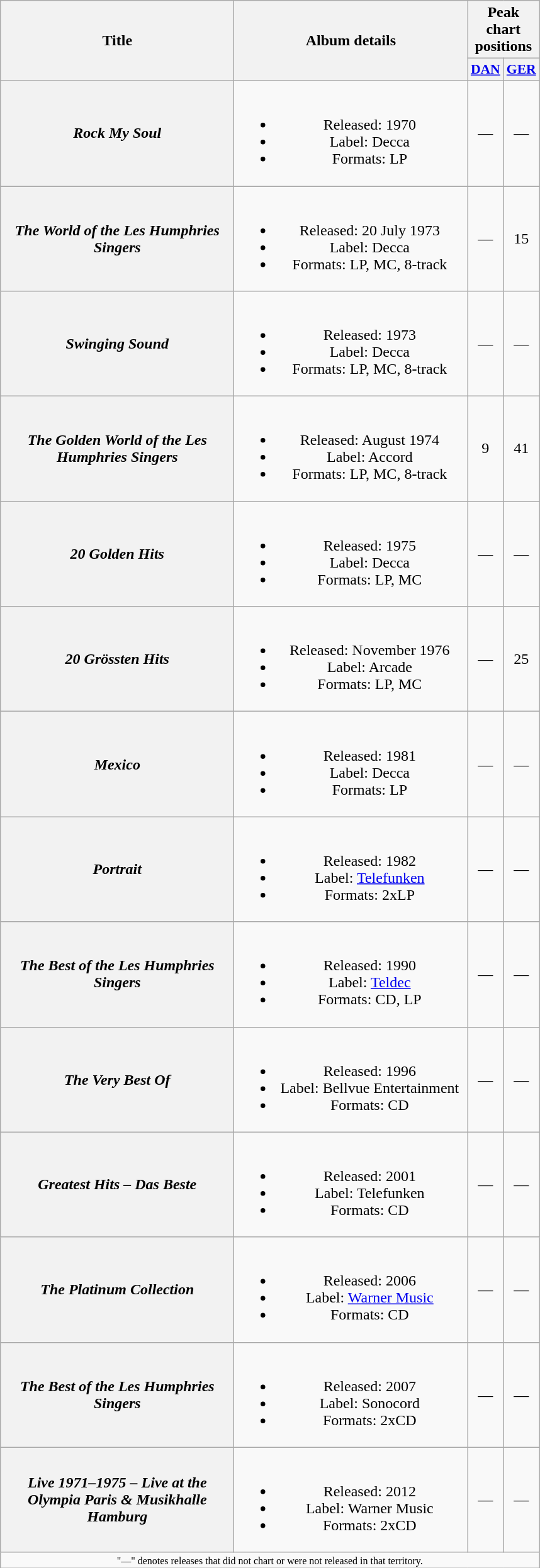<table class="wikitable plainrowheaders" style="text-align:center;">
<tr>
<th rowspan="2" scope="col" style="width:15em;">Title</th>
<th rowspan="2" scope="col" style="width:15em;">Album details</th>
<th colspan="2">Peak chart<br>positions</th>
</tr>
<tr>
<th scope="col" style="width:2em;font-size:90%;"><a href='#'>DAN</a><br></th>
<th scope="col" style="width:2em;font-size:90%;"><a href='#'>GER</a><br></th>
</tr>
<tr>
<th scope="row"><em>Rock My Soul</em></th>
<td><br><ul><li>Released: 1970</li><li>Label: Decca</li><li>Formats: LP</li></ul></td>
<td>—</td>
<td>—</td>
</tr>
<tr>
<th scope="row"><em>The World of the Les Humphries Singers</em></th>
<td><br><ul><li>Released: 20 July 1973</li><li>Label: Decca</li><li>Formats: LP, MC, 8-track</li></ul></td>
<td>—</td>
<td>15</td>
</tr>
<tr>
<th scope="row"><em>Swinging Sound</em></th>
<td><br><ul><li>Released: 1973</li><li>Label: Decca</li><li>Formats: LP, MC, 8-track</li></ul></td>
<td>—</td>
<td>—</td>
</tr>
<tr>
<th scope="row"><em>The Golden World of the Les Humphries Singers</em></th>
<td><br><ul><li>Released: August 1974</li><li>Label: Accord</li><li>Formats: LP, MC, 8-track</li></ul></td>
<td>9</td>
<td>41</td>
</tr>
<tr>
<th scope="row"><em>20 Golden Hits</em></th>
<td><br><ul><li>Released: 1975</li><li>Label: Decca</li><li>Formats: LP, MC</li></ul></td>
<td>—</td>
<td>—</td>
</tr>
<tr>
<th scope="row"><em>20 Grössten Hits</em></th>
<td><br><ul><li>Released: November 1976</li><li>Label: Arcade</li><li>Formats: LP, MC</li></ul></td>
<td>—</td>
<td>25</td>
</tr>
<tr>
<th scope="row"><em>Mexico</em></th>
<td><br><ul><li>Released: 1981</li><li>Label: Decca</li><li>Formats: LP</li></ul></td>
<td>—</td>
<td>—</td>
</tr>
<tr>
<th scope="row"><em>Portrait</em></th>
<td><br><ul><li>Released: 1982</li><li>Label: <a href='#'>Telefunken</a></li><li>Formats: 2xLP</li></ul></td>
<td>—</td>
<td>—</td>
</tr>
<tr>
<th scope="row"><em>The Best of the Les Humphries Singers</em></th>
<td><br><ul><li>Released: 1990</li><li>Label: <a href='#'>Teldec</a></li><li>Formats: CD, LP</li></ul></td>
<td>—</td>
<td>—</td>
</tr>
<tr>
<th scope="row"><em>The Very Best Of</em></th>
<td><br><ul><li>Released: 1996</li><li>Label: Bellvue Entertainment</li><li>Formats: CD</li></ul></td>
<td>—</td>
<td>—</td>
</tr>
<tr>
<th scope="row"><em>Greatest Hits – Das Beste</em></th>
<td><br><ul><li>Released: 2001</li><li>Label: Telefunken</li><li>Formats: CD</li></ul></td>
<td>—</td>
<td>—</td>
</tr>
<tr>
<th scope="row"><em>The Platinum Collection</em></th>
<td><br><ul><li>Released: 2006</li><li>Label: <a href='#'>Warner Music</a></li><li>Formats: CD</li></ul></td>
<td>—</td>
<td>—</td>
</tr>
<tr>
<th scope="row"><em>The Best of the Les Humphries Singers</em></th>
<td><br><ul><li>Released: 2007</li><li>Label: Sonocord</li><li>Formats: 2xCD</li></ul></td>
<td>—</td>
<td>—</td>
</tr>
<tr>
<th scope="row"><em>Live 1971–1975 – Live at the Olympia Paris & Musikhalle Hamburg</em></th>
<td><br><ul><li>Released: 2012</li><li>Label: Warner Music</li><li>Formats: 2xCD</li></ul></td>
<td>—</td>
<td>—</td>
</tr>
<tr>
<td colspan="4" style="font-size:8pt">"—" denotes releases that did not chart or were not released in that territory.</td>
</tr>
</table>
